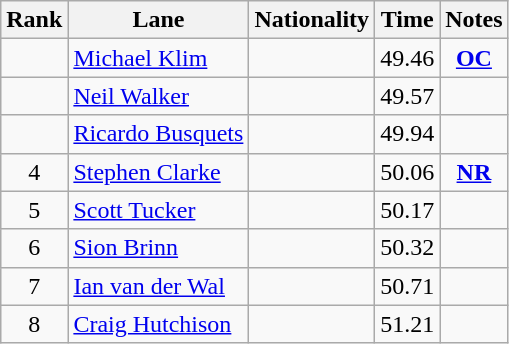<table class="wikitable sortable" style="text-align:center">
<tr>
<th>Rank</th>
<th>Lane</th>
<th>Nationality</th>
<th>Time</th>
<th>Notes</th>
</tr>
<tr>
<td></td>
<td align=left><a href='#'>Michael Klim</a></td>
<td align=left></td>
<td>49.46</td>
<td><strong><a href='#'>OC</a></strong></td>
</tr>
<tr>
<td></td>
<td align=left><a href='#'>Neil Walker</a></td>
<td align=left></td>
<td>49.57</td>
<td></td>
</tr>
<tr>
<td></td>
<td align=left><a href='#'>Ricardo Busquets</a></td>
<td align=left></td>
<td>49.94</td>
<td></td>
</tr>
<tr>
<td>4</td>
<td align=left><a href='#'>Stephen Clarke</a></td>
<td align=left></td>
<td>50.06</td>
<td><strong><a href='#'>NR</a></strong></td>
</tr>
<tr>
<td>5</td>
<td align=left><a href='#'>Scott Tucker</a></td>
<td align=left></td>
<td>50.17</td>
<td></td>
</tr>
<tr>
<td>6</td>
<td align=left><a href='#'>Sion Brinn</a></td>
<td align=left></td>
<td>50.32</td>
<td></td>
</tr>
<tr>
<td>7</td>
<td align=left><a href='#'>Ian van der Wal</a></td>
<td align=left></td>
<td>50.71</td>
<td></td>
</tr>
<tr>
<td>8</td>
<td align=left><a href='#'>Craig Hutchison</a></td>
<td align=left></td>
<td>51.21</td>
<td></td>
</tr>
</table>
